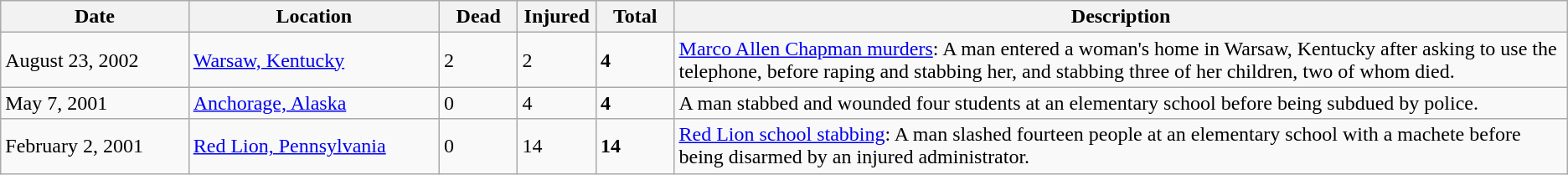<table class="wikitable sortable mw-datatable">
<tr>
<th width="12%">Date</th>
<th width="16%">Location</th>
<th width="5%">Dead</th>
<th width="5%">Injured</th>
<th width="5%">Total</th>
<th width="60%">Description</th>
</tr>
<tr>
<td>August 23, 2002</td>
<td><a href='#'>Warsaw, Kentucky</a></td>
<td>2</td>
<td>2</td>
<td><strong>4</strong></td>
<td><a href='#'>Marco Allen Chapman murders</a>: A man entered a woman's home in Warsaw, Kentucky after asking to use the telephone, before raping and stabbing her, and stabbing three of her children, two of whom died.</td>
</tr>
<tr>
<td>May 7, 2001</td>
<td><a href='#'>Anchorage, Alaska</a></td>
<td>0</td>
<td>4</td>
<td><strong>4</strong></td>
<td>A man stabbed and wounded four students at an elementary school before being subdued by police.</td>
</tr>
<tr>
<td>February 2, 2001</td>
<td><a href='#'>Red Lion, Pennsylvania</a></td>
<td>0</td>
<td>14</td>
<td><strong>14</strong></td>
<td><a href='#'>Red Lion school stabbing</a>: A man slashed fourteen people at an elementary school with a machete before being disarmed by an injured administrator.</td>
</tr>
</table>
